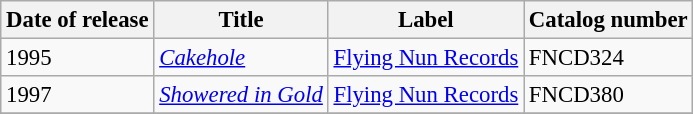<table class="wikitable" style="font-size: 95%;">
<tr>
<th>Date of release</th>
<th>Title</th>
<th>Label</th>
<th>Catalog number</th>
</tr>
<tr>
<td>1995</td>
<td><em><a href='#'>Cakehole</a></em></td>
<td><a href='#'>Flying Nun Records</a></td>
<td>FNCD324</td>
</tr>
<tr>
<td>1997</td>
<td><em><a href='#'>Showered in Gold</a></em></td>
<td><a href='#'>Flying Nun Records</a></td>
<td>FNCD380</td>
</tr>
<tr>
</tr>
</table>
